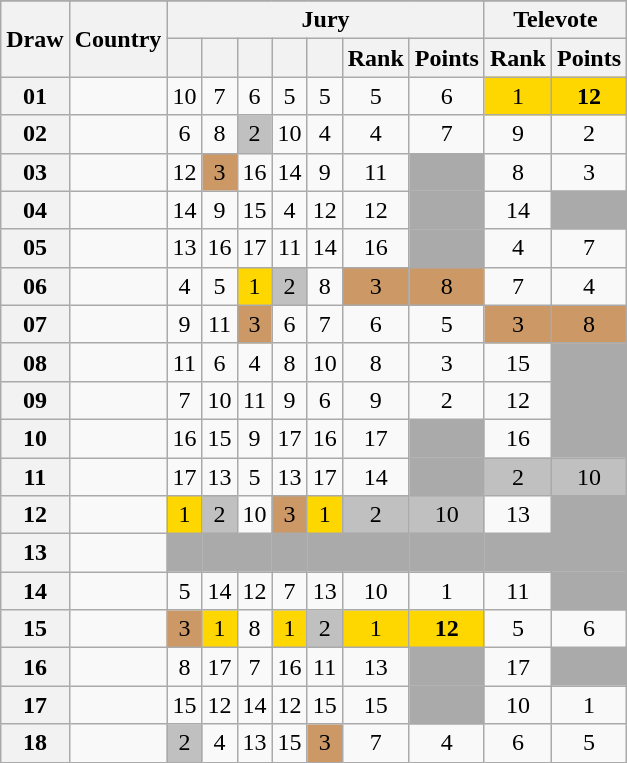<table class="sortable wikitable collapsible plainrowheaders" style="text-align:center;">
<tr>
</tr>
<tr>
<th scope="col" rowspan="2">Draw</th>
<th scope="col" rowspan="2">Country</th>
<th scope="col" colspan="7">Jury</th>
<th scope="col" colspan="2">Televote</th>
</tr>
<tr>
<th scope="col"><small></small></th>
<th scope="col"><small></small></th>
<th scope="col"><small></small></th>
<th scope="col"><small></small></th>
<th scope="col"><small></small></th>
<th scope="col">Rank</th>
<th scope="col">Points</th>
<th scope="col">Rank</th>
<th scope="col">Points</th>
</tr>
<tr>
<th scope="row" style="text-align:center;">01</th>
<td style="text-align:left;"></td>
<td>10</td>
<td>7</td>
<td>6</td>
<td>5</td>
<td>5</td>
<td>5</td>
<td>6</td>
<td style="background:gold;">1</td>
<td style="background:gold;"><strong>12</strong></td>
</tr>
<tr>
<th scope="row" style="text-align:center;">02</th>
<td style="text-align:left;"></td>
<td>6</td>
<td>8</td>
<td style="background:silver;">2</td>
<td>10</td>
<td>4</td>
<td>4</td>
<td>7</td>
<td>9</td>
<td>2</td>
</tr>
<tr>
<th scope="row" style="text-align:center;">03</th>
<td style="text-align:left;"></td>
<td>12</td>
<td style="background:#CC9966;">3</td>
<td>16</td>
<td>14</td>
<td>9</td>
<td>11</td>
<td style="background:#AAAAAA;"></td>
<td>8</td>
<td>3</td>
</tr>
<tr>
<th scope="row" style="text-align:center;">04</th>
<td style="text-align:left;"></td>
<td>14</td>
<td>9</td>
<td>15</td>
<td>4</td>
<td>12</td>
<td>12</td>
<td style="background:#AAAAAA;"></td>
<td>14</td>
<td style="background:#AAAAAA;"></td>
</tr>
<tr>
<th scope="row" style="text-align:center;">05</th>
<td style="text-align:left;"></td>
<td>13</td>
<td>16</td>
<td>17</td>
<td>11</td>
<td>14</td>
<td>16</td>
<td style="background:#AAAAAA;"></td>
<td>4</td>
<td>7</td>
</tr>
<tr>
<th scope="row" style="text-align:center;">06</th>
<td style="text-align:left;"></td>
<td>4</td>
<td>5</td>
<td style="background:gold;">1</td>
<td style="background:silver;">2</td>
<td>8</td>
<td style="background:#CC9966;">3</td>
<td style="background:#CC9966;">8</td>
<td>7</td>
<td>4</td>
</tr>
<tr>
<th scope="row" style="text-align:center;">07</th>
<td style="text-align:left;"></td>
<td>9</td>
<td>11</td>
<td style="background:#CC9966;">3</td>
<td>6</td>
<td>7</td>
<td>6</td>
<td>5</td>
<td style="background:#CC9966;">3</td>
<td style="background:#CC9966;">8</td>
</tr>
<tr>
<th scope="row" style="text-align:center;">08</th>
<td style="text-align:left;"></td>
<td>11</td>
<td>6</td>
<td>4</td>
<td>8</td>
<td>10</td>
<td>8</td>
<td>3</td>
<td>15</td>
<td style="background:#AAAAAA;"></td>
</tr>
<tr>
<th scope="row" style="text-align:center;">09</th>
<td style="text-align:left;"></td>
<td>7</td>
<td>10</td>
<td>11</td>
<td>9</td>
<td>6</td>
<td>9</td>
<td>2</td>
<td>12</td>
<td style="background:#AAAAAA;"></td>
</tr>
<tr>
<th scope="row" style="text-align:center;">10</th>
<td style="text-align:left;"></td>
<td>16</td>
<td>15</td>
<td>9</td>
<td>17</td>
<td>16</td>
<td>17</td>
<td style="background:#AAAAAA;"></td>
<td>16</td>
<td style="background:#AAAAAA;"></td>
</tr>
<tr>
<th scope="row" style="text-align:center;">11</th>
<td style="text-align:left;"></td>
<td>17</td>
<td>13</td>
<td>5</td>
<td>13</td>
<td>17</td>
<td>14</td>
<td style="background:#AAAAAA;"></td>
<td style="background:silver;">2</td>
<td style="background:silver;">10</td>
</tr>
<tr>
<th scope="row" style="text-align:center;">12</th>
<td style="text-align:left;"></td>
<td style="background:gold;">1</td>
<td style="background:silver;">2</td>
<td>10</td>
<td style="background:#CC9966;">3</td>
<td style="background:gold;">1</td>
<td style="background:silver;">2</td>
<td style="background:silver;">10</td>
<td>13</td>
<td style="background:#AAAAAA;"></td>
</tr>
<tr class="sortbottom">
<th scope="row" style="text-align:center;">13</th>
<td style="text-align:left;"></td>
<td style="background:#AAAAAA;"></td>
<td style="background:#AAAAAA;"></td>
<td style="background:#AAAAAA;"></td>
<td style="background:#AAAAAA;"></td>
<td style="background:#AAAAAA;"></td>
<td style="background:#AAAAAA;"></td>
<td style="background:#AAAAAA;"></td>
<td style="background:#AAAAAA;"></td>
<td style="background:#AAAAAA;"></td>
</tr>
<tr>
<th scope="row" style="text-align:center;">14</th>
<td style="text-align:left;"></td>
<td>5</td>
<td>14</td>
<td>12</td>
<td>7</td>
<td>13</td>
<td>10</td>
<td>1</td>
<td>11</td>
<td style="background:#AAAAAA;"></td>
</tr>
<tr>
<th scope="row" style="text-align:center;">15</th>
<td style="text-align:left;"></td>
<td style="background:#CC9966;">3</td>
<td style="background:gold;">1</td>
<td>8</td>
<td style="background:gold;">1</td>
<td style="background:silver;">2</td>
<td style="background:gold;">1</td>
<td style="background:gold;"><strong>12</strong></td>
<td>5</td>
<td>6</td>
</tr>
<tr>
<th scope="row" style="text-align:center;">16</th>
<td style="text-align:left;"></td>
<td>8</td>
<td>17</td>
<td>7</td>
<td>16</td>
<td>11</td>
<td>13</td>
<td style="background:#AAAAAA;"></td>
<td>17</td>
<td style="background:#AAAAAA;"></td>
</tr>
<tr>
<th scope="row" style="text-align:center;">17</th>
<td style="text-align:left;"></td>
<td>15</td>
<td>12</td>
<td>14</td>
<td>12</td>
<td>15</td>
<td>15</td>
<td style="background:#AAAAAA;"></td>
<td>10</td>
<td>1</td>
</tr>
<tr>
<th scope="row" style="text-align:center;">18</th>
<td style="text-align:left;"></td>
<td style="background:silver;">2</td>
<td>4</td>
<td>13</td>
<td>15</td>
<td style="background:#CC9966;">3</td>
<td>7</td>
<td>4</td>
<td>6</td>
<td>5</td>
</tr>
</table>
